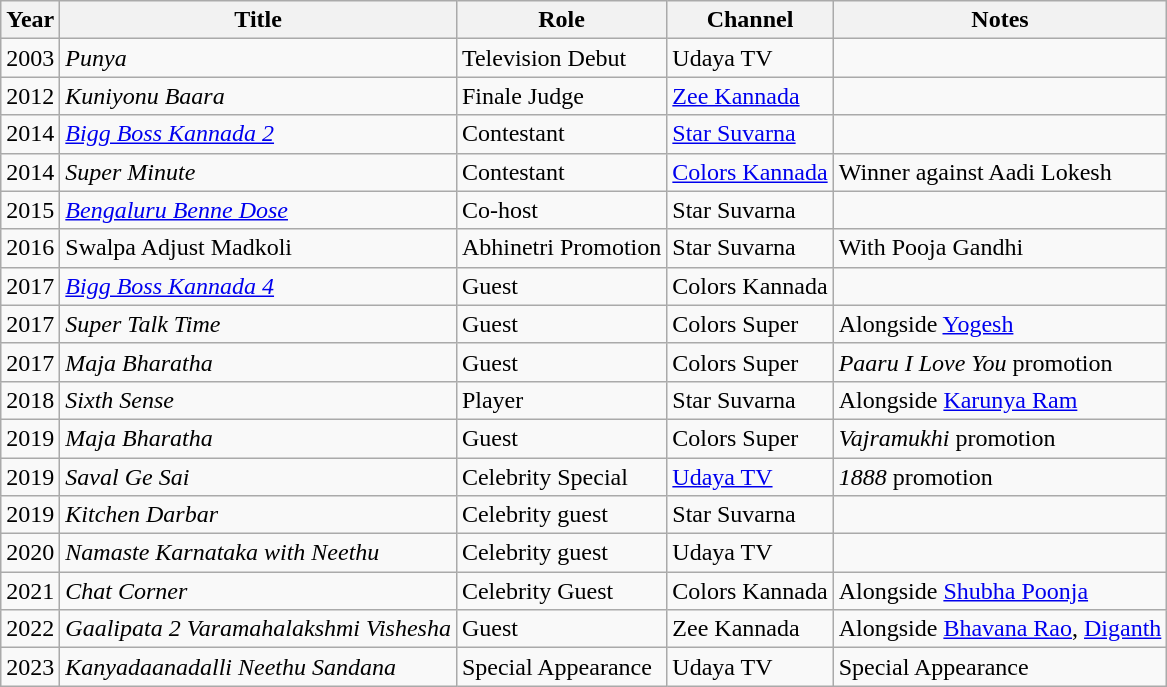<table class="wikitable">
<tr>
<th>Year</th>
<th>Title</th>
<th>Role</th>
<th>Channel</th>
<th>Notes</th>
</tr>
<tr>
<td>2003</td>
<td><em>Punya</em></td>
<td>Television Debut</td>
<td>Udaya TV</td>
<td></td>
</tr>
<tr>
<td>2012</td>
<td><em>Kuniyonu Baara</em></td>
<td>Finale Judge</td>
<td><a href='#'>Zee Kannada</a></td>
<td></td>
</tr>
<tr>
<td>2014</td>
<td><em><a href='#'>Bigg Boss Kannada 2</a></em></td>
<td>Contestant</td>
<td><a href='#'>Star Suvarna</a></td>
<td></td>
</tr>
<tr>
<td>2014</td>
<td><em>Super Minute</em></td>
<td>Contestant</td>
<td><a href='#'>Colors Kannada</a></td>
<td>Winner against Aadi Lokesh</td>
</tr>
<tr>
<td>2015</td>
<td><em><a href='#'>Bengaluru Benne Dose</a></em></td>
<td>Co-host</td>
<td>Star Suvarna</td>
<td></td>
</tr>
<tr>
<td>2016</td>
<td>Swalpa Adjust Madkoli</td>
<td>Abhinetri Promotion</td>
<td>Star Suvarna</td>
<td>With Pooja Gandhi</td>
</tr>
<tr>
<td>2017</td>
<td><em><a href='#'>Bigg Boss Kannada 4</a></em></td>
<td>Guest</td>
<td>Colors Kannada</td>
<td></td>
</tr>
<tr>
<td>2017</td>
<td><em>Super Talk Time</em></td>
<td>Guest</td>
<td>Colors Super</td>
<td>Alongside <a href='#'>Yogesh</a></td>
</tr>
<tr>
<td>2017</td>
<td><em>Maja Bharatha</em></td>
<td>Guest</td>
<td>Colors Super</td>
<td><em>Paaru I Love You</em> promotion</td>
</tr>
<tr>
<td>2018</td>
<td><em>Sixth Sense</em></td>
<td>Player</td>
<td>Star Suvarna</td>
<td>Alongside <a href='#'>Karunya Ram</a></td>
</tr>
<tr>
<td>2019</td>
<td><em>Maja Bharatha</em></td>
<td>Guest</td>
<td>Colors Super</td>
<td><em>Vajramukhi</em> promotion</td>
</tr>
<tr>
<td>2019</td>
<td><em>Saval Ge Sai</em></td>
<td>Celebrity Special</td>
<td><a href='#'>Udaya TV</a></td>
<td><em>1888</em> promotion</td>
</tr>
<tr>
<td>2019</td>
<td><em>Kitchen Darbar</em></td>
<td>Celebrity guest</td>
<td>Star Suvarna</td>
<td></td>
</tr>
<tr>
<td>2020</td>
<td><em>Namaste Karnataka with Neethu</em></td>
<td>Celebrity guest</td>
<td>Udaya TV</td>
<td></td>
</tr>
<tr>
<td>2021</td>
<td><em>Chat Corner</em></td>
<td>Celebrity Guest</td>
<td>Colors Kannada</td>
<td>Alongside <a href='#'>Shubha Poonja</a></td>
</tr>
<tr>
<td>2022</td>
<td><em>Gaalipata 2 Varamahalakshmi Vishesha</em></td>
<td>Guest</td>
<td>Zee Kannada</td>
<td>Alongside <a href='#'>Bhavana Rao</a>, <a href='#'>Diganth</a></td>
</tr>
<tr>
<td>2023</td>
<td><em>Kanyadaanadalli Neethu Sandana</em></td>
<td>Special Appearance</td>
<td>Udaya TV</td>
<td>Special Appearance</td>
</tr>
</table>
